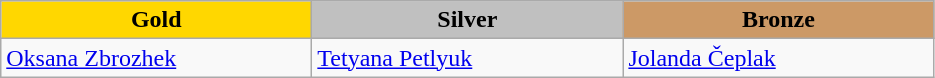<table class="wikitable" style="text-align:left">
<tr align="center">
<td width=200 bgcolor=gold><strong>Gold</strong></td>
<td width=200 bgcolor=silver><strong>Silver</strong></td>
<td width=200 bgcolor=CC9966><strong>Bronze</strong></td>
</tr>
<tr>
<td><a href='#'>Oksana Zbrozhek</a><br><em></em></td>
<td><a href='#'>Tetyana Petlyuk</a><br><em></em></td>
<td><a href='#'>Jolanda Čeplak</a><br><em></em></td>
</tr>
</table>
